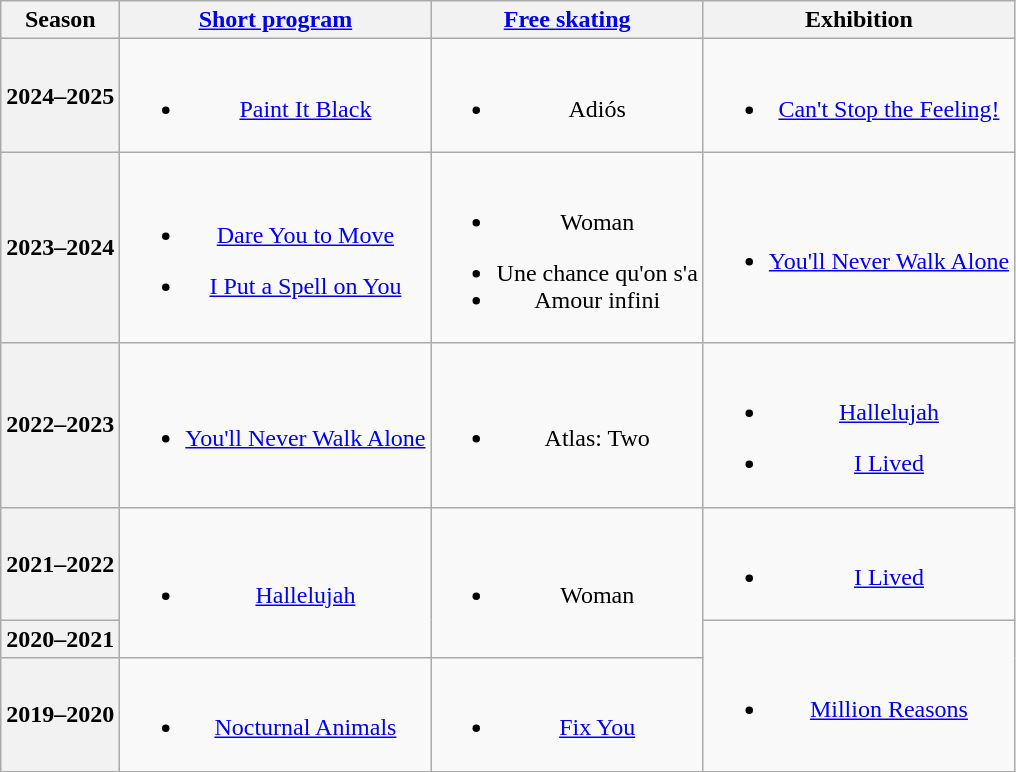<table class=wikitable style=text-align:center>
<tr>
<th>Season</th>
<th><a href='#'>Short program</a></th>
<th><a href='#'>Free skating</a></th>
<th>Exhibition</th>
</tr>
<tr>
<th>2024–2025 <br> </th>
<td><br><ul><li><a href='#'>Paint It Black</a> <br> </li></ul></td>
<td><br><ul><li>Adiós <br></li></ul></td>
<td><br><ul><li><a href='#'>Can't Stop the Feeling!</a> <br> </li></ul></td>
</tr>
<tr>
<th>2023–2024 <br> </th>
<td><br><ul><li><a href='#'>Dare You to Move</a> <br> </li></ul><ul><li><a href='#'>I Put a Spell on You</a> <br> </li></ul></td>
<td><br><ul><li>Woman <br></li></ul><ul><li>Une chance qu'on s'a <br> </li><li>Amour infini <br> </li></ul></td>
<td><br><ul><li><a href='#'>You'll Never Walk Alone</a> <br> </li></ul></td>
</tr>
<tr>
<th>2022–2023 <br></th>
<td><br><ul><li><a href='#'>You'll Never Walk Alone</a> <br> </li></ul></td>
<td><br><ul><li>Atlas: Two <br> </li></ul></td>
<td><br><ul><li><a href='#'>Hallelujah</a><br></li></ul><ul><li><a href='#'>I Lived</a></li></ul></td>
</tr>
<tr>
<th>2021–2022 <br></th>
<td rowspan="2"><br><ul><li><a href='#'>Hallelujah</a><br></li></ul></td>
<td rowspan="2"><br><ul><li>Woman <br></li></ul></td>
<td><br><ul><li><a href='#'>I Lived</a> <br></li></ul></td>
</tr>
<tr>
<th>2020–2021 <br> </th>
<td rowspan=2><br><ul><li><a href='#'>Million Reasons</a> <br></li></ul></td>
</tr>
<tr>
<th>2019–2020 <br> </th>
<td><br><ul><li><a href='#'>Nocturnal Animals</a> <br></li></ul></td>
<td><br><ul><li><a href='#'>Fix You</a> <br></li></ul></td>
</tr>
</table>
